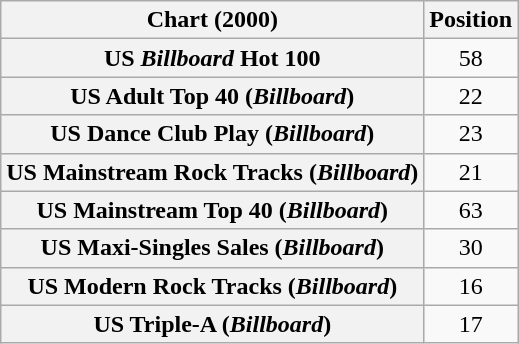<table class="wikitable sortable plainrowheaders" style="text-align:center">
<tr>
<th>Chart (2000)</th>
<th>Position</th>
</tr>
<tr>
<th scope="row">US <em>Billboard</em> Hot 100</th>
<td>58</td>
</tr>
<tr>
<th scope="row">US Adult Top 40 (<em>Billboard</em>)</th>
<td>22</td>
</tr>
<tr>
<th scope="row">US Dance Club Play (<em>Billboard</em>)</th>
<td>23</td>
</tr>
<tr>
<th scope="row">US Mainstream Rock Tracks (<em>Billboard</em>)</th>
<td>21</td>
</tr>
<tr>
<th scope="row">US Mainstream Top 40 (<em>Billboard</em>)</th>
<td>63</td>
</tr>
<tr>
<th scope="row">US Maxi-Singles Sales (<em>Billboard</em>)</th>
<td>30</td>
</tr>
<tr>
<th scope="row">US Modern Rock Tracks (<em>Billboard</em>)</th>
<td>16</td>
</tr>
<tr>
<th scope="row">US Triple-A (<em>Billboard</em>)</th>
<td>17</td>
</tr>
</table>
